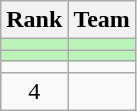<table class=wikitable>
<tr>
<th>Rank</th>
<th>Team</th>
</tr>
<tr bgcolor=bbf3bb>
<td align=center></td>
<td></td>
</tr>
<tr bgcolor=bbf3bb>
<td align=center></td>
<td></td>
</tr>
<tr>
<td align=center></td>
<td></td>
</tr>
<tr>
<td align=center>4</td>
<td></td>
</tr>
</table>
